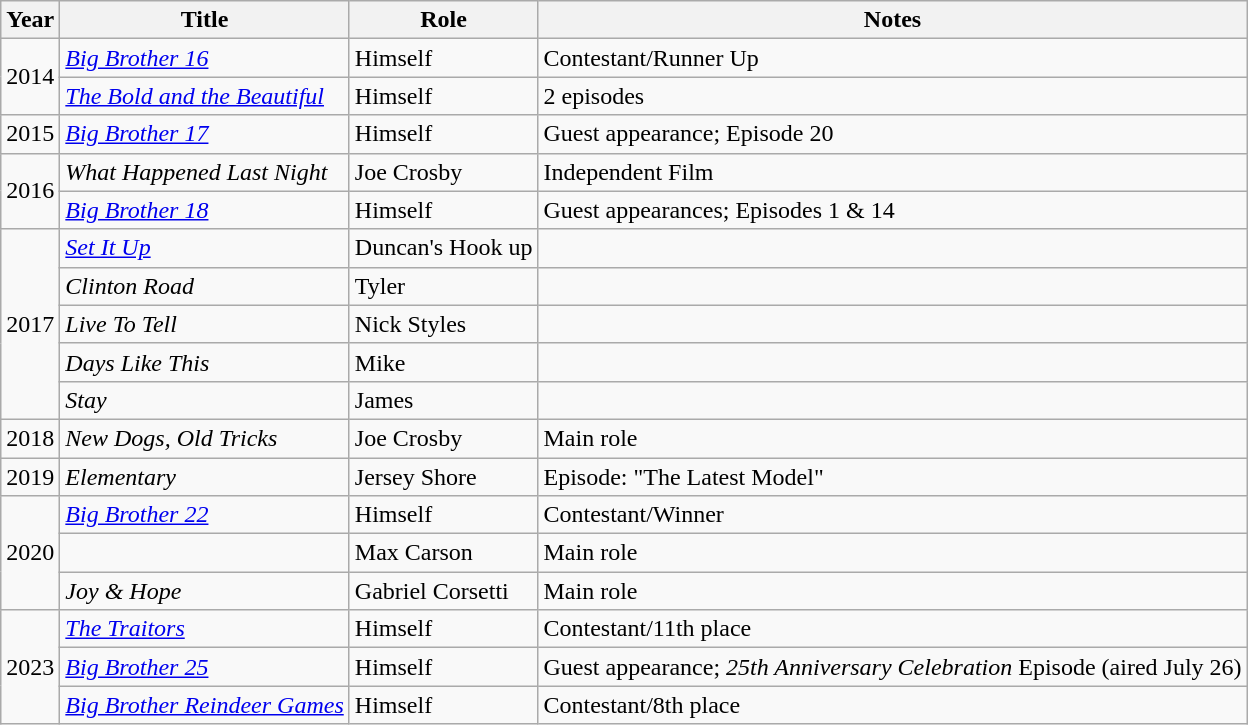<table class="wikitable sortable">
<tr>
<th>Year</th>
<th>Title</th>
<th>Role</th>
<th class="unsortable">Notes</th>
</tr>
<tr>
<td rowspan="2">2014</td>
<td><em><a href='#'>Big Brother 16</a></em></td>
<td>Himself</td>
<td>Contestant/Runner Up</td>
</tr>
<tr>
<td><em><a href='#'>The Bold and the Beautiful</a></em></td>
<td>Himself</td>
<td>2 episodes</td>
</tr>
<tr>
<td rowspan="1">2015</td>
<td><em><a href='#'>Big Brother 17</a></em></td>
<td>Himself</td>
<td>Guest appearance; Episode 20</td>
</tr>
<tr>
<td rowspan="2">2016</td>
<td><em>What Happened Last Night</em></td>
<td>Joe Crosby</td>
<td>Independent Film</td>
</tr>
<tr>
<td><em><a href='#'>Big Brother 18</a></em></td>
<td>Himself</td>
<td>Guest appearances; Episodes 1 & 14</td>
</tr>
<tr>
<td rowspan="5">2017</td>
<td><em><a href='#'>Set It Up</a></em></td>
<td>Duncan's Hook up</td>
<td></td>
</tr>
<tr>
<td><em>Clinton Road</em></td>
<td>Tyler</td>
<td></td>
</tr>
<tr>
<td><em>Live To Tell</em></td>
<td>Nick Styles</td>
<td></td>
</tr>
<tr>
<td><em>Days Like This</em></td>
<td>Mike</td>
<td></td>
</tr>
<tr>
<td><em>Stay</em></td>
<td>James</td>
<td></td>
</tr>
<tr>
<td rowspan="1">2018</td>
<td><em>New Dogs, Old Tricks</em></td>
<td>Joe Crosby</td>
<td>Main role</td>
</tr>
<tr>
<td rowspan="1">2019</td>
<td><em>Elementary</em></td>
<td>Jersey Shore</td>
<td>Episode: "The Latest Model"</td>
</tr>
<tr>
<td rowspan="3">2020</td>
<td><em><a href='#'>Big Brother 22</a></em></td>
<td>Himself</td>
<td>Contestant/Winner</td>
</tr>
<tr>
<td></td>
<td>Max Carson</td>
<td>Main role</td>
</tr>
<tr>
<td><em>Joy & Hope</em></td>
<td>Gabriel Corsetti</td>
<td>Main role</td>
</tr>
<tr>
<td rowspan="3">2023</td>
<td><em><a href='#'>The Traitors</a></em></td>
<td>Himself</td>
<td>Contestant/11th place</td>
</tr>
<tr>
<td><em><a href='#'>Big Brother 25</a></em></td>
<td>Himself</td>
<td>Guest appearance; <em>25th Anniversary Celebration</em> Episode (aired July 26)</td>
</tr>
<tr>
<td><em><a href='#'>Big Brother Reindeer Games</a></em></td>
<td>Himself</td>
<td>Contestant/8th place</td>
</tr>
</table>
